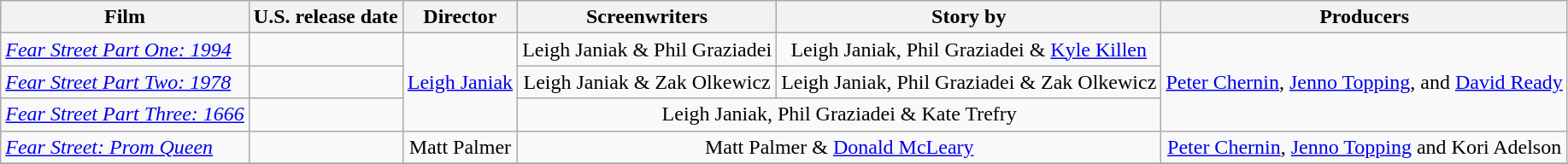<table class="wikitable plainrowheaders" style="text-align:center">
<tr>
<th>Film</th>
<th>U.S. release date</th>
<th>Director</th>
<th>Screenwriters</th>
<th>Story by</th>
<th>Producers</th>
</tr>
<tr>
<td style="text-align:left"><em><a href='#'>Fear Street Part One: 1994</a></em></td>
<td style="text-align:left"></td>
<td rowspan="3"><a href='#'>Leigh Janiak</a></td>
<td>Leigh Janiak & Phil Graziadei</td>
<td>Leigh Janiak, Phil Graziadei & <a href='#'>Kyle Killen</a></td>
<td rowspan="3"><a href='#'>Peter Chernin</a>, <a href='#'>Jenno Topping</a>, and <a href='#'>David Ready</a></td>
</tr>
<tr>
<td style="text-align:left"><em><a href='#'>Fear Street Part Two: 1978</a></em></td>
<td style="text-align:left"></td>
<td>Leigh Janiak & Zak Olkewicz</td>
<td>Leigh Janiak, Phil Graziadei & Zak Olkewicz</td>
</tr>
<tr>
<td style="text-align:left"><em><a href='#'>Fear Street Part Three: 1666</a></em></td>
<td style="text-align:left"></td>
<td colspan="2">Leigh Janiak, Phil Graziadei & Kate Trefry</td>
</tr>
<tr>
<td style="text-align:left"><em><a href='#'>Fear Street: Prom Queen</a></em></td>
<td style="text-align:left"><br></td>
<td>Matt Palmer</td>
<td colspan="2">Matt Palmer & <a href='#'>Donald McLeary</a></td>
<td><a href='#'>Peter Chernin</a>, <a href='#'>Jenno Topping</a> and Kori Adelson</td>
</tr>
<tr>
</tr>
</table>
